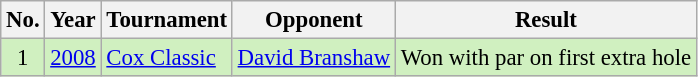<table class="wikitable" style="font-size:95%;">
<tr>
<th>No.</th>
<th>Year</th>
<th>Tournament</th>
<th>Opponent</th>
<th>Result</th>
</tr>
<tr style="background:#D0F0C0;">
<td align=center>1</td>
<td><a href='#'>2008</a></td>
<td><a href='#'>Cox Classic</a></td>
<td> <a href='#'>David Branshaw</a></td>
<td>Won with par on first extra hole</td>
</tr>
</table>
